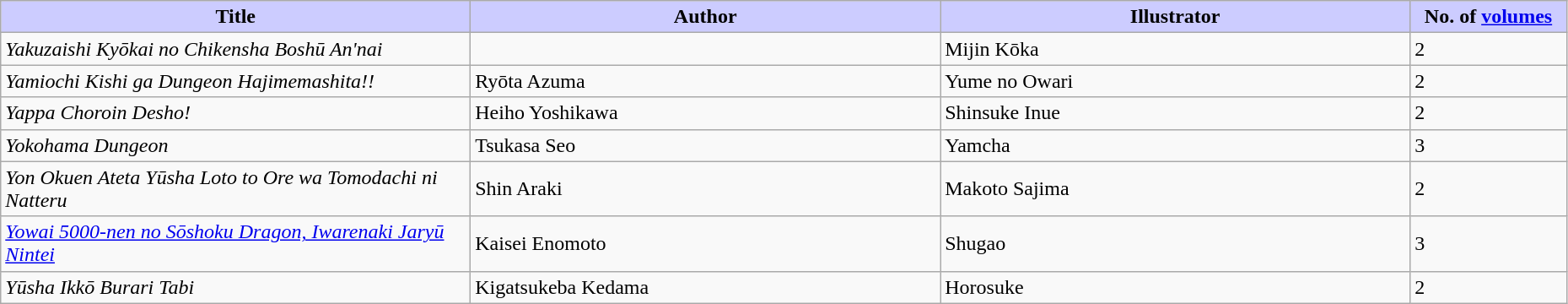<table class="wikitable" style="width: 98%;">
<tr>
<th width=30% style="background:#ccf;">Title</th>
<th width=30% style="background:#ccf;">Author</th>
<th width=30% style="background:#ccf;">Illustrator</th>
<th width=10% style="background:#ccf;">No. of <a href='#'>volumes</a></th>
</tr>
<tr>
<td><em>Yakuzaishi Kyōkai no Chikensha Boshū An'nai</em></td>
<td></td>
<td>Mijin Kōka</td>
<td>2</td>
</tr>
<tr>
<td><em>Yamiochi Kishi ga Dungeon Hajimemashita!!</em></td>
<td>Ryōta Azuma</td>
<td>Yume no Owari</td>
<td>2</td>
</tr>
<tr>
<td><em>Yappa Choroin Desho!</em></td>
<td>Heiho Yoshikawa</td>
<td>Shinsuke Inue</td>
<td>2</td>
</tr>
<tr>
<td><em>Yokohama Dungeon</em></td>
<td>Tsukasa Seo</td>
<td>Yamcha</td>
<td>3</td>
</tr>
<tr>
<td><em>Yon Okuen Ateta Yūsha Loto to Ore wa Tomodachi ni Natteru</em></td>
<td>Shin Araki</td>
<td>Makoto Sajima</td>
<td>2</td>
</tr>
<tr>
<td><em><a href='#'>Yowai 5000-nen no Sōshoku Dragon, Iwarenaki Jaryū Nintei</a></em></td>
<td>Kaisei Enomoto</td>
<td>Shugao</td>
<td>3</td>
</tr>
<tr>
<td><em>Yūsha Ikkō Burari Tabi</em></td>
<td>Kigatsukeba Kedama</td>
<td>Horosuke</td>
<td>2</td>
</tr>
</table>
